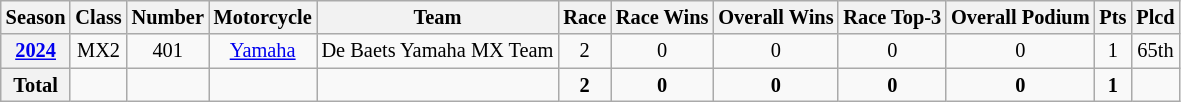<table class="wikitable" style="font-size: 85%; text-align:center">
<tr>
<th>Season</th>
<th>Class</th>
<th>Number</th>
<th>Motorcycle</th>
<th>Team</th>
<th>Race</th>
<th>Race Wins</th>
<th>Overall Wins</th>
<th>Race Top-3</th>
<th>Overall Podium</th>
<th>Pts</th>
<th>Plcd</th>
</tr>
<tr>
<th><a href='#'>2024</a></th>
<td>MX2</td>
<td>401</td>
<td><a href='#'>Yamaha</a></td>
<td>De Baets Yamaha MX Team</td>
<td>2</td>
<td>0</td>
<td>0</td>
<td>0</td>
<td>0</td>
<td>1</td>
<td>65th</td>
</tr>
<tr>
<th>Total</th>
<td></td>
<td></td>
<td></td>
<td></td>
<td><strong>2</strong></td>
<td><strong>0</strong></td>
<td><strong>0</strong></td>
<td><strong>0</strong></td>
<td><strong>0</strong></td>
<td><strong>1</strong></td>
<td></td>
</tr>
</table>
